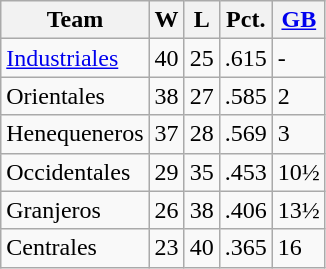<table class="wikitable">
<tr>
<th>Team</th>
<th>W</th>
<th>L</th>
<th>Pct.</th>
<th><a href='#'>GB</a></th>
</tr>
<tr>
<td><a href='#'>Industriales</a></td>
<td>40</td>
<td>25</td>
<td>.615</td>
<td>-</td>
</tr>
<tr>
<td>Orientales</td>
<td>38</td>
<td>27</td>
<td>.585</td>
<td>2</td>
</tr>
<tr>
<td>Henequeneros</td>
<td>37</td>
<td>28</td>
<td>.569</td>
<td>3</td>
</tr>
<tr>
<td>Occidentales</td>
<td>29</td>
<td>35</td>
<td>.453</td>
<td>10½</td>
</tr>
<tr>
<td>Granjeros</td>
<td>26</td>
<td>38</td>
<td>.406</td>
<td>13½</td>
</tr>
<tr>
<td>Centrales</td>
<td>23</td>
<td>40</td>
<td>.365</td>
<td>16</td>
</tr>
</table>
